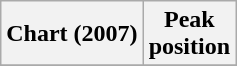<table class="wikitable">
<tr>
<th>Chart (2007)</th>
<th>Peak<br>position</th>
</tr>
<tr>
</tr>
</table>
